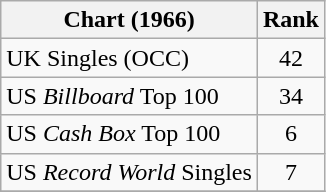<table class="wikitable">
<tr>
<th align="left">Chart (1966)</th>
<th style="text-align:center;">Rank</th>
</tr>
<tr>
<td>UK Singles (OCC)</td>
<td style="text-align:center;">42</td>
</tr>
<tr>
<td>US <em>Billboard</em> Top 100</td>
<td style="text-align:center;">34</td>
</tr>
<tr>
<td>US <em>Cash Box</em> Top 100</td>
<td style="text-align:center;">6</td>
</tr>
<tr>
<td>US <em>Record World</em> Singles</td>
<td style="text-align:center;">7</td>
</tr>
<tr>
</tr>
</table>
